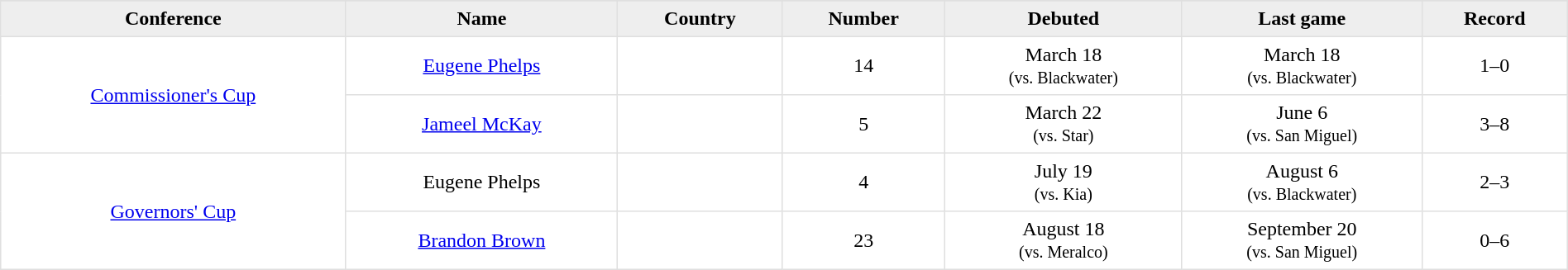<table border=1 style="border-collapse:collapse; text-align: center; width: 100%" bordercolor="#DFDFDF"  cellpadding="5">
<tr>
</tr>
<tr bgcolor="eeeeee">
<th>Conference</th>
<th>Name</th>
<th>Country</th>
<th>Number</th>
<th>Debuted</th>
<th>Last game</th>
<th>Record</th>
</tr>
<tr>
<td rowspan=2><a href='#'>Commissioner's Cup</a></td>
<td><a href='#'>Eugene Phelps</a></td>
<td></td>
<td>14</td>
<td>March 18<br><small>(vs. Blackwater)</small></td>
<td>March 18<br><small>(vs. Blackwater)</small></td>
<td>1–0</td>
</tr>
<tr>
<td><a href='#'>Jameel McKay</a></td>
<td></td>
<td>5</td>
<td>March 22<br><small>(vs. Star)</small></td>
<td>June 6<br><small>(vs. San Miguel)</small></td>
<td>3–8</td>
</tr>
<tr>
<td rowspan=2><a href='#'>Governors' Cup</a></td>
<td>Eugene Phelps</td>
<td></td>
<td>4</td>
<td>July 19<br><small>(vs. Kia)</small></td>
<td>August 6<br><small>(vs. Blackwater)</small></td>
<td>2–3</td>
</tr>
<tr>
<td><a href='#'>Brandon Brown</a></td>
<td></td>
<td>23</td>
<td>August 18<br><small>(vs. Meralco)</small></td>
<td>September 20<br><small>(vs. San Miguel)</small></td>
<td>0–6</td>
</tr>
</table>
